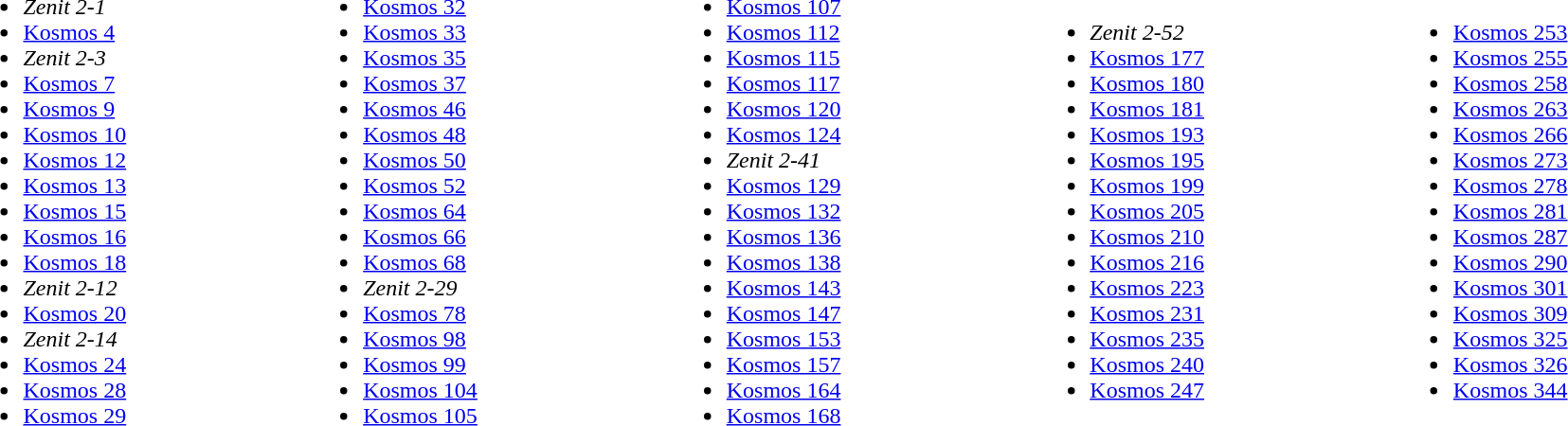<table style="width:100%;">
<tr>
<td><br><ul><li><em>Zenit 2-1</em></li><li><a href='#'>Kosmos 4</a></li><li><em>Zenit 2-3</em></li><li><a href='#'>Kosmos 7</a></li><li><a href='#'>Kosmos 9</a></li><li><a href='#'>Kosmos 10</a></li><li><a href='#'>Kosmos 12</a></li><li><a href='#'>Kosmos 13</a></li><li><a href='#'>Kosmos 15</a></li><li><a href='#'>Kosmos 16</a></li><li><a href='#'>Kosmos 18</a></li><li><em>Zenit 2-12</em></li><li><a href='#'>Kosmos 20</a></li><li><em>Zenit 2-14</em></li><li><a href='#'>Kosmos 24</a></li><li><a href='#'>Kosmos 28</a></li><li><a href='#'>Kosmos 29</a></li></ul></td>
<td><br><ul><li><a href='#'>Kosmos 32</a></li><li><a href='#'>Kosmos 33</a></li><li><a href='#'>Kosmos 35</a></li><li><a href='#'>Kosmos 37</a></li><li><a href='#'>Kosmos 46</a></li><li><a href='#'>Kosmos 48</a></li><li><a href='#'>Kosmos 50</a></li><li><a href='#'>Kosmos 52</a></li><li><a href='#'>Kosmos 64</a></li><li><a href='#'>Kosmos 66</a></li><li><a href='#'>Kosmos 68</a></li><li><em>Zenit 2-29</em></li><li><a href='#'>Kosmos 78</a></li><li><a href='#'>Kosmos 98</a></li><li><a href='#'>Kosmos 99</a></li><li><a href='#'>Kosmos 104</a></li><li><a href='#'>Kosmos 105</a></li></ul></td>
<td><br><ul><li><a href='#'>Kosmos 107</a></li><li><a href='#'>Kosmos 112</a></li><li><a href='#'>Kosmos 115</a></li><li><a href='#'>Kosmos 117</a></li><li><a href='#'>Kosmos 120</a></li><li><a href='#'>Kosmos 124</a></li><li><em>Zenit 2-41</em></li><li><a href='#'>Kosmos 129</a></li><li><a href='#'>Kosmos 132</a></li><li><a href='#'>Kosmos 136</a></li><li><a href='#'>Kosmos 138</a></li><li><a href='#'>Kosmos 143</a></li><li><a href='#'>Kosmos 147</a></li><li><a href='#'>Kosmos 153</a></li><li><a href='#'>Kosmos 157</a></li><li><a href='#'>Kosmos 164</a></li><li><a href='#'>Kosmos 168</a></li></ul></td>
<td><br><ul><li><em>Zenit 2-52</em></li><li><a href='#'>Kosmos 177</a></li><li><a href='#'>Kosmos 180</a></li><li><a href='#'>Kosmos 181</a></li><li><a href='#'>Kosmos 193</a></li><li><a href='#'>Kosmos 195</a></li><li><a href='#'>Kosmos 199</a></li><li><a href='#'>Kosmos 205</a></li><li><a href='#'>Kosmos 210</a></li><li><a href='#'>Kosmos 216</a></li><li><a href='#'>Kosmos 223</a></li><li><a href='#'>Kosmos 231</a></li><li><a href='#'>Kosmos 235</a></li><li><a href='#'>Kosmos 240</a></li><li><a href='#'>Kosmos 247</a></li></ul></td>
<td><br><ul><li><a href='#'>Kosmos 253</a></li><li><a href='#'>Kosmos 255</a></li><li><a href='#'>Kosmos 258</a></li><li><a href='#'>Kosmos 263</a></li><li><a href='#'>Kosmos 266</a></li><li><a href='#'>Kosmos 273</a></li><li><a href='#'>Kosmos 278</a></li><li><a href='#'>Kosmos 281</a></li><li><a href='#'>Kosmos 287</a></li><li><a href='#'>Kosmos 290</a></li><li><a href='#'>Kosmos 301</a></li><li><a href='#'>Kosmos 309</a></li><li><a href='#'>Kosmos 325</a></li><li><a href='#'>Kosmos 326</a></li><li><a href='#'>Kosmos 344</a></li></ul></td>
</tr>
</table>
